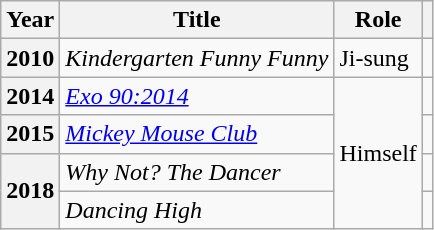<table class="wikitable plainrowheaders">
<tr>
<th scope="col">Year</th>
<th scope="col">Title</th>
<th scope="col">Role</th>
<th scope="col" class="unsortable"></th>
</tr>
<tr>
<th scope="row">2010</th>
<td><em>Kindergarten Funny Funny</em></td>
<td>Ji-sung</td>
<td style="text-align:center"></td>
</tr>
<tr>
<th scope="row">2014</th>
<td><em><a href='#'>Exo 90:2014</a></em></td>
<td rowspan="4">Himself</td>
</tr>
<tr>
<th scope="row">2015</th>
<td><em><a href='#'>Mickey Mouse Club</a></em></td>
<td style="text-align:center"></td>
</tr>
<tr>
<th scope="row" rowspan="2">2018</th>
<td><em>Why Not? The Dancer</em></td>
<td style="text-align:center"></td>
</tr>
<tr>
<td><em>Dancing High</em></td>
<td style="text-align:center"></td>
</tr>
</table>
